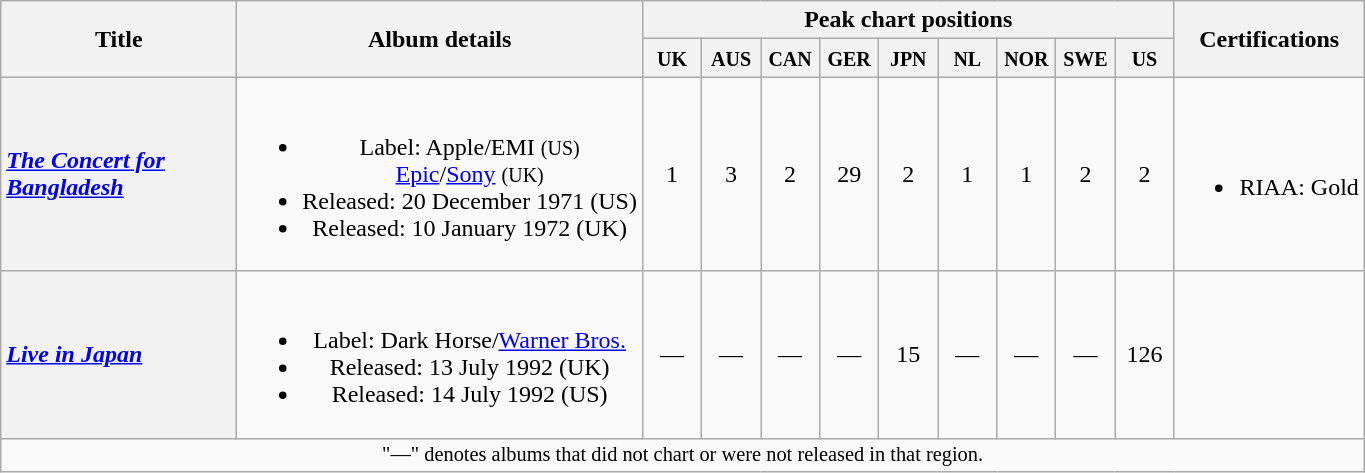<table class="wikitable plainrowheaders" style="text-align:center;">
<tr>
<th scope="col" rowspan="2" style="width:150px;">Title</th>
<th scope="col" rowspan="2">Album details</th>
<th scope="col" colspan="9">Peak chart positions</th>
<th scope="col" rowspan="2">Certifications</th>
</tr>
<tr>
<th scope="col" style="width:2em"><small>UK</small><br></th>
<th scope="col" style="width:2em"><small>AUS</small><br></th>
<th scope="col" style="width:2em"><small>CAN</small><br></th>
<th scope="col" style="width:2em"><small>GER</small><br></th>
<th scope="col" style="width:2em"><small>JPN</small><br></th>
<th scope="col" style="width:2em"><small>NL</small><br></th>
<th scope="col" style="width:2em"><small>NOR</small><br></th>
<th scope="col" style="width:2em"><small>SWE</small><br></th>
<th scope="col" style="width:2em"><small>US</small><br></th>
</tr>
<tr>
<th scope=row style="text-align: left"><em><a href='#'>The Concert for Bangladesh</a></em></th>
<td><br><ul><li>Label: Apple/EMI <small>(US)</small><br><a href='#'>Epic</a>/<a href='#'>Sony</a> <small>(UK)</small></li><li>Released: 20 December 1971 (US)</li><li>Released: 10 January 1972 (UK)</li></ul></td>
<td>1</td>
<td>3</td>
<td>2</td>
<td>29</td>
<td>2</td>
<td>1</td>
<td>1</td>
<td>2</td>
<td>2</td>
<td><br><ul><li>RIAA: Gold</li></ul></td>
</tr>
<tr>
<th scope=row style="text-align: left"><em><a href='#'>Live in Japan</a></em></th>
<td><br><ul><li>Label: Dark Horse/<a href='#'>Warner Bros.</a></li><li>Released: 13 July 1992 (UK)</li><li>Released: 14 July 1992 (US)</li></ul></td>
<td>—</td>
<td>—</td>
<td>—</td>
<td>—</td>
<td>15</td>
<td>—</td>
<td>—</td>
<td>—</td>
<td>126</td>
<td></td>
</tr>
<tr>
<td colspan="20" style="text-align:center;font-size:85%">"—" denotes albums that did not chart or were not released in that region.</td>
</tr>
</table>
